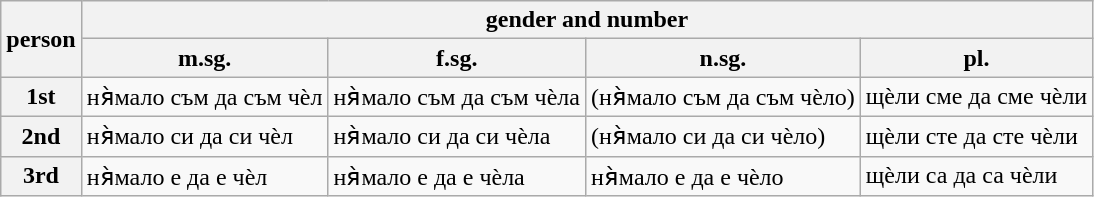<table class="wikitable">
<tr>
<th rowspan="2">person</th>
<th colspan="4">gender and number</th>
</tr>
<tr>
<th>m.sg.</th>
<th>f.sg.</th>
<th>n.sg.</th>
<th>pl.</th>
</tr>
<tr>
<th>1st</th>
<td>ня̀мало съм да съм чѐл</td>
<td>ня̀мало съм да съм чѐлa</td>
<td>(ня̀мало съм да съм чѐлo)</td>
<td>щѐли сме да сме чѐли</td>
</tr>
<tr>
<th>2nd</th>
<td>ня̀мало си да си чѐл</td>
<td>ня̀мало си да си чѐлa</td>
<td>(ня̀мало си да си чѐлo)</td>
<td>щѐли сте да сте чѐли</td>
</tr>
<tr>
<th>3rd</th>
<td>ня̀мало е да е чѐл</td>
<td>ня̀мало е да е чѐлa</td>
<td>ня̀мало е да е чѐлo</td>
<td>щѐли са да са чѐли</td>
</tr>
</table>
